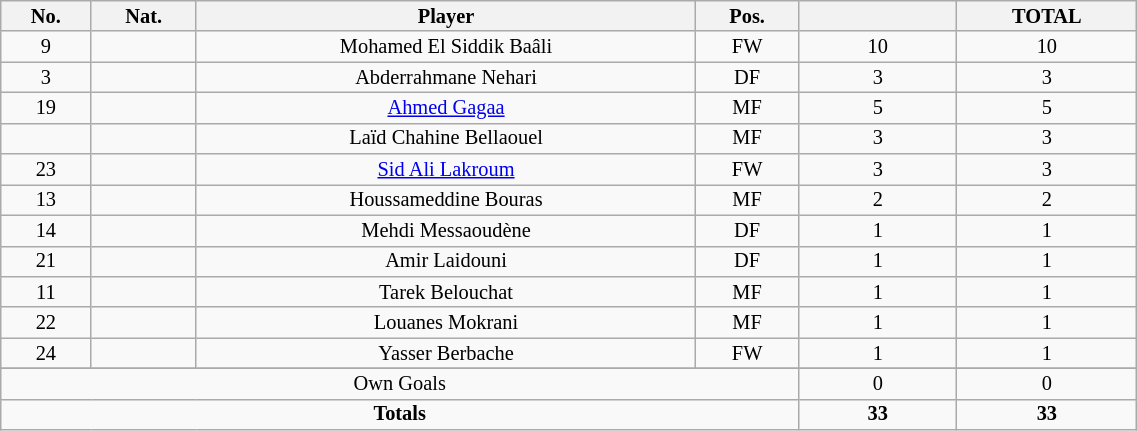<table class="wikitable sortable alternance"  style="font-size:85%; text-align:center; line-height:14px; width:60%;">
<tr>
<th width=10>No.</th>
<th width=10>Nat.</th>
<th width=140>Player</th>
<th width=10>Pos.</th>
<th width=40></th>
<th width=10>TOTAL</th>
</tr>
<tr>
<td>9</td>
<td></td>
<td>Mohamed El Siddik Baâli</td>
<td>FW</td>
<td>10</td>
<td>10</td>
</tr>
<tr>
<td>3</td>
<td></td>
<td>Abderrahmane Nehari</td>
<td>DF</td>
<td>3</td>
<td>3</td>
</tr>
<tr>
<td>19</td>
<td></td>
<td><a href='#'>Ahmed Gagaa</a></td>
<td>MF</td>
<td>5</td>
<td>5</td>
</tr>
<tr>
<td></td>
<td></td>
<td>Laïd Chahine Bellaouel</td>
<td>MF</td>
<td>3</td>
<td>3</td>
</tr>
<tr>
<td>23</td>
<td></td>
<td><a href='#'>Sid Ali Lakroum</a></td>
<td>FW</td>
<td>3</td>
<td>3</td>
</tr>
<tr>
<td>13</td>
<td></td>
<td>Houssameddine Bouras</td>
<td>MF</td>
<td>2</td>
<td>2</td>
</tr>
<tr>
<td>14</td>
<td></td>
<td>Mehdi Messaoudène</td>
<td>DF</td>
<td>1</td>
<td>1</td>
</tr>
<tr>
<td>21</td>
<td></td>
<td>Amir Laidouni</td>
<td>DF</td>
<td>1</td>
<td>1</td>
</tr>
<tr>
<td>11</td>
<td></td>
<td>Tarek Belouchat</td>
<td>MF</td>
<td>1</td>
<td>1</td>
</tr>
<tr>
<td>22</td>
<td></td>
<td>Louanes Mokrani</td>
<td>MF</td>
<td>1</td>
<td>1</td>
</tr>
<tr>
<td>24</td>
<td></td>
<td>Yasser Berbache</td>
<td>FW</td>
<td>1</td>
<td>1</td>
</tr>
<tr>
</tr>
<tr class="sortbottom">
<td colspan="4">Own Goals</td>
<td>0</td>
<td>0</td>
</tr>
<tr class="sortbottom">
<td colspan="4"><strong>Totals</strong></td>
<td><strong>33</strong></td>
<td><strong>33</strong></td>
</tr>
</table>
